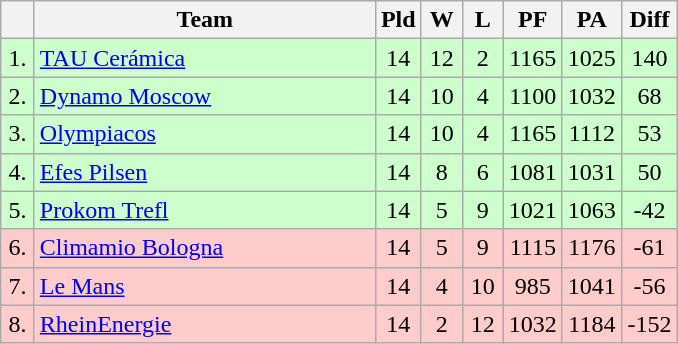<table class=wikitable style="text-align:center">
<tr>
<th width=15></th>
<th width=220>Team</th>
<th width=20>Pld</th>
<th width=20>W</th>
<th width=20>L</th>
<th width=20>PF</th>
<th width=20>PA</th>
<th width=30>Diff</th>
</tr>
<tr bgcolor=#ccffcc>
<td>1.</td>
<td align=left> <a href='#'>TAU Cerámica</a></td>
<td>14</td>
<td>12</td>
<td>2</td>
<td>1165</td>
<td>1025</td>
<td>140</td>
</tr>
<tr bgcolor=#ccffcc>
<td>2.</td>
<td align=left> <a href='#'>Dynamo Moscow</a></td>
<td>14</td>
<td>10</td>
<td>4</td>
<td>1100</td>
<td>1032</td>
<td>68</td>
</tr>
<tr bgcolor=#ccffcc>
<td>3.</td>
<td align=left> <a href='#'>Olympiacos</a></td>
<td>14</td>
<td>10</td>
<td>4</td>
<td>1165</td>
<td>1112</td>
<td>53</td>
</tr>
<tr bgcolor=#ccffcc>
<td>4.</td>
<td align=left> <a href='#'>Efes Pilsen</a></td>
<td>14</td>
<td>8</td>
<td>6</td>
<td>1081</td>
<td>1031</td>
<td>50</td>
</tr>
<tr bgcolor=#ccffcc>
<td>5.</td>
<td align=left> <a href='#'>Prokom Trefl</a></td>
<td>14</td>
<td>5</td>
<td>9</td>
<td>1021</td>
<td>1063</td>
<td>-42</td>
</tr>
<tr bgcolor=#ffcccc>
<td>6.</td>
<td align=left> <a href='#'>Climamio Bologna</a></td>
<td>14</td>
<td>5</td>
<td>9</td>
<td>1115</td>
<td>1176</td>
<td>-61</td>
</tr>
<tr bgcolor=#ffcccc>
<td>7.</td>
<td align=left> <a href='#'>Le Mans</a></td>
<td>14</td>
<td>4</td>
<td>10</td>
<td>985</td>
<td>1041</td>
<td>-56</td>
</tr>
<tr bgcolor=#ffcccc>
<td>8.</td>
<td align=left> <a href='#'>RheinEnergie</a></td>
<td>14</td>
<td>2</td>
<td>12</td>
<td>1032</td>
<td>1184</td>
<td>-152</td>
</tr>
</table>
